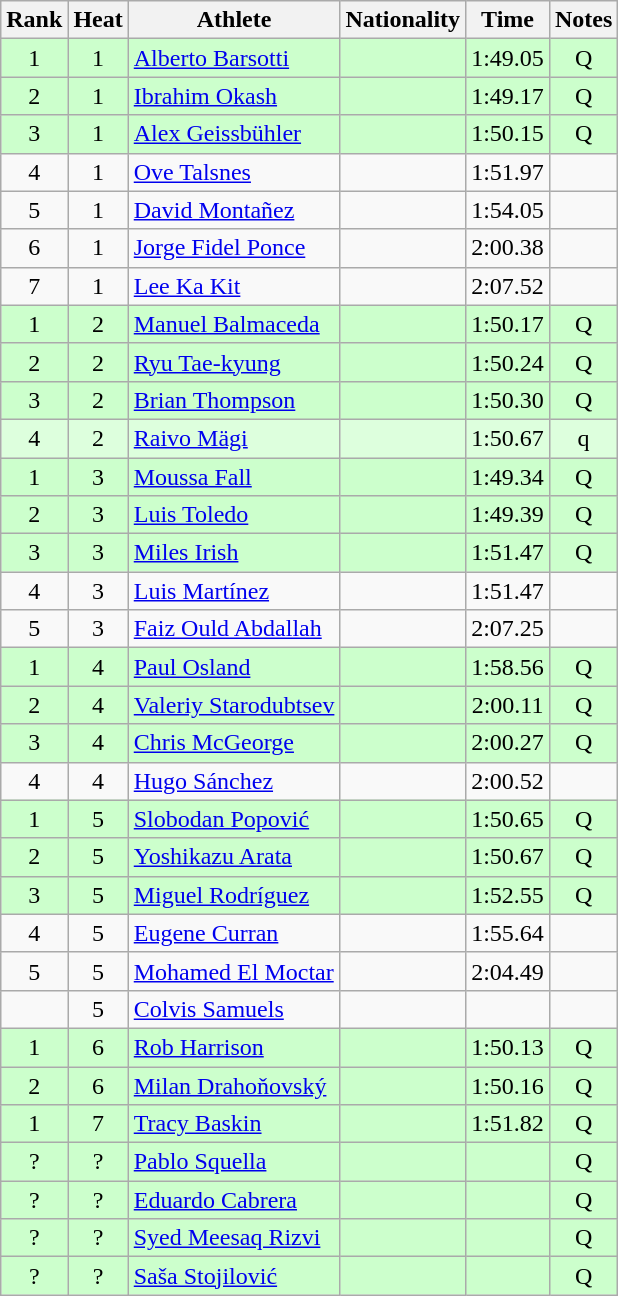<table class="wikitable sortable" style="text-align:center">
<tr>
<th>Rank</th>
<th>Heat</th>
<th>Athlete</th>
<th>Nationality</th>
<th>Time</th>
<th>Notes</th>
</tr>
<tr bgcolor=ccffcc>
<td>1</td>
<td>1</td>
<td align=left><a href='#'>Alberto Barsotti</a></td>
<td align=left></td>
<td>1:49.05</td>
<td>Q</td>
</tr>
<tr bgcolor=ccffcc>
<td>2</td>
<td>1</td>
<td align=left><a href='#'>Ibrahim Okash</a></td>
<td align=left></td>
<td>1:49.17</td>
<td>Q</td>
</tr>
<tr bgcolor=ccffcc>
<td>3</td>
<td>1</td>
<td align=left><a href='#'>Alex Geissbühler</a></td>
<td align=left></td>
<td>1:50.15</td>
<td>Q</td>
</tr>
<tr>
<td>4</td>
<td>1</td>
<td align=left><a href='#'>Ove Talsnes</a></td>
<td align=left></td>
<td>1:51.97</td>
<td></td>
</tr>
<tr>
<td>5</td>
<td>1</td>
<td align=left><a href='#'>David Montañez</a></td>
<td align=left></td>
<td>1:54.05</td>
<td></td>
</tr>
<tr>
<td>6</td>
<td>1</td>
<td align=left><a href='#'>Jorge Fidel Ponce</a></td>
<td align=left></td>
<td>2:00.38</td>
<td></td>
</tr>
<tr>
<td>7</td>
<td>1</td>
<td align=left><a href='#'>Lee Ka Kit</a></td>
<td align=left></td>
<td>2:07.52</td>
<td></td>
</tr>
<tr bgcolor=ccffcc>
<td>1</td>
<td>2</td>
<td align=left><a href='#'>Manuel Balmaceda</a></td>
<td align=left></td>
<td>1:50.17</td>
<td>Q</td>
</tr>
<tr bgcolor=ccffcc>
<td>2</td>
<td>2</td>
<td align=left><a href='#'>Ryu Tae-kyung</a></td>
<td align=left></td>
<td>1:50.24</td>
<td>Q</td>
</tr>
<tr bgcolor=ccffcc>
<td>3</td>
<td>2</td>
<td align=left><a href='#'>Brian Thompson</a></td>
<td align=left></td>
<td>1:50.30</td>
<td>Q</td>
</tr>
<tr bgcolor=ddffdd>
<td>4</td>
<td>2</td>
<td align=left><a href='#'>Raivo Mägi</a></td>
<td align=left></td>
<td>1:50.67</td>
<td>q</td>
</tr>
<tr bgcolor=ccffcc>
<td>1</td>
<td>3</td>
<td align=left><a href='#'>Moussa Fall</a></td>
<td align=left></td>
<td>1:49.34</td>
<td>Q</td>
</tr>
<tr bgcolor=ccffcc>
<td>2</td>
<td>3</td>
<td align=left><a href='#'>Luis Toledo</a></td>
<td align=left></td>
<td>1:49.39</td>
<td>Q</td>
</tr>
<tr bgcolor=ccffcc>
<td>3</td>
<td>3</td>
<td align=left><a href='#'>Miles Irish</a></td>
<td align=left></td>
<td>1:51.47</td>
<td>Q</td>
</tr>
<tr>
<td>4</td>
<td>3</td>
<td align=left><a href='#'>Luis Martínez</a></td>
<td align=left></td>
<td>1:51.47</td>
<td></td>
</tr>
<tr>
<td>5</td>
<td>3</td>
<td align=left><a href='#'>Faiz Ould Abdallah</a></td>
<td align=left></td>
<td>2:07.25</td>
<td></td>
</tr>
<tr bgcolor=ccffcc>
<td>1</td>
<td>4</td>
<td align=left><a href='#'>Paul Osland</a></td>
<td align=left></td>
<td>1:58.56</td>
<td>Q</td>
</tr>
<tr bgcolor=ccffcc>
<td>2</td>
<td>4</td>
<td align=left><a href='#'>Valeriy Starodubtsev</a></td>
<td align=left></td>
<td>2:00.11</td>
<td>Q</td>
</tr>
<tr bgcolor=ccffcc>
<td>3</td>
<td>4</td>
<td align=left><a href='#'>Chris McGeorge</a></td>
<td align=left></td>
<td>2:00.27</td>
<td>Q</td>
</tr>
<tr>
<td>4</td>
<td>4</td>
<td align=left><a href='#'>Hugo Sánchez</a></td>
<td align=left></td>
<td>2:00.52</td>
<td></td>
</tr>
<tr bgcolor=ccffcc>
<td>1</td>
<td>5</td>
<td align=left><a href='#'>Slobodan Popović</a></td>
<td align=left></td>
<td>1:50.65</td>
<td>Q</td>
</tr>
<tr bgcolor=ccffcc>
<td>2</td>
<td>5</td>
<td align=left><a href='#'>Yoshikazu Arata</a></td>
<td align=left></td>
<td>1:50.67</td>
<td>Q</td>
</tr>
<tr bgcolor=ccffcc>
<td>3</td>
<td>5</td>
<td align=left><a href='#'>Miguel Rodríguez</a></td>
<td align=left></td>
<td>1:52.55</td>
<td>Q</td>
</tr>
<tr>
<td>4</td>
<td>5</td>
<td align=left><a href='#'>Eugene Curran</a></td>
<td align=left></td>
<td>1:55.64</td>
<td></td>
</tr>
<tr>
<td>5</td>
<td>5</td>
<td align=left><a href='#'>Mohamed El Moctar</a></td>
<td align=left></td>
<td>2:04.49</td>
<td></td>
</tr>
<tr>
<td></td>
<td>5</td>
<td align=left><a href='#'>Colvis Samuels</a></td>
<td align=left></td>
<td></td>
<td></td>
</tr>
<tr bgcolor=ccffcc>
<td>1</td>
<td>6</td>
<td align=left><a href='#'>Rob Harrison</a></td>
<td align=left></td>
<td>1:50.13</td>
<td>Q</td>
</tr>
<tr bgcolor=ccffcc>
<td>2</td>
<td>6</td>
<td align=left><a href='#'>Milan Drahoňovský</a></td>
<td align=left></td>
<td>1:50.16</td>
<td>Q</td>
</tr>
<tr bgcolor=ccffcc>
<td>1</td>
<td>7</td>
<td align=left><a href='#'>Tracy Baskin</a></td>
<td align=left></td>
<td>1:51.82</td>
<td>Q</td>
</tr>
<tr bgcolor=ccffcc>
<td>?</td>
<td>?</td>
<td align=left><a href='#'>Pablo Squella</a></td>
<td align=left></td>
<td></td>
<td>Q</td>
</tr>
<tr bgcolor=ccffcc>
<td>?</td>
<td>?</td>
<td align=left><a href='#'>Eduardo Cabrera</a></td>
<td align=left></td>
<td></td>
<td>Q</td>
</tr>
<tr bgcolor=ccffcc>
<td>?</td>
<td>?</td>
<td align=left><a href='#'>Syed Meesaq Rizvi</a></td>
<td align=left></td>
<td></td>
<td>Q</td>
</tr>
<tr bgcolor=ccffcc>
<td>?</td>
<td>?</td>
<td align=left><a href='#'>Saša Stojilović</a></td>
<td align=left></td>
<td></td>
<td>Q</td>
</tr>
</table>
